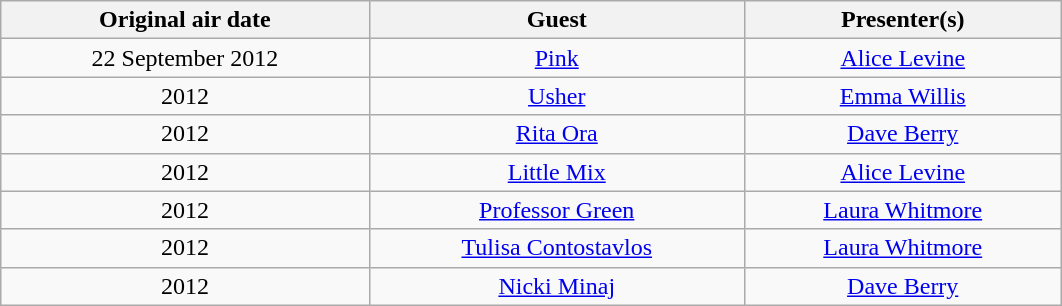<table class="wikitable plainrowheaders" style="text-align:center; width:56%;">
<tr>
<th scope="col style="width:14%;">Original air date</th>
<th scope="col style="width:14%;">Guest</th>
<th scope="col style="width:28%;">Presenter(s)</th>
</tr>
<tr>
<td scope="row">22 September 2012</td>
<td><a href='#'>Pink</a></td>
<td><a href='#'>Alice Levine</a></td>
</tr>
<tr>
<td scope="row">2012</td>
<td><a href='#'>Usher</a></td>
<td><a href='#'>Emma Willis</a></td>
</tr>
<tr>
<td scope="row">2012</td>
<td><a href='#'>Rita Ora</a></td>
<td><a href='#'>Dave Berry</a></td>
</tr>
<tr>
<td scope="row">2012</td>
<td><a href='#'>Little Mix</a></td>
<td><a href='#'>Alice Levine</a></td>
</tr>
<tr>
<td scope="row">2012</td>
<td><a href='#'>Professor Green</a></td>
<td><a href='#'>Laura Whitmore</a></td>
</tr>
<tr>
<td scope="row">2012</td>
<td><a href='#'>Tulisa Contostavlos</a></td>
<td><a href='#'>Laura Whitmore</a></td>
</tr>
<tr>
<td scope="row">2012</td>
<td><a href='#'>Nicki Minaj</a></td>
<td><a href='#'>Dave Berry</a></td>
</tr>
</table>
